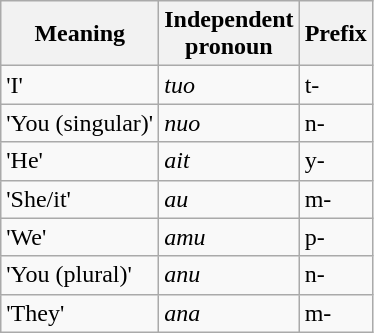<table class="wikitable">
<tr>
<th>Meaning</th>
<th>Independent<br>pronoun</th>
<th>Prefix</th>
</tr>
<tr>
<td> 'I'</td>
<td><em>tuo</em></td>
<td>t-</td>
</tr>
<tr>
<td> 'You (singular)'</td>
<td><em>nuo</em></td>
<td>n-</td>
</tr>
<tr>
<td> 'He'</td>
<td><em>ait</em></td>
<td>y-</td>
</tr>
<tr>
<td> 'She/it'</td>
<td><em>au</em></td>
<td>m-</td>
</tr>
<tr>
<td> 'We'</td>
<td><em>amu</em></td>
<td>p-</td>
</tr>
<tr>
<td> 'You (plural)'</td>
<td><em>anu</em></td>
<td>n-</td>
</tr>
<tr>
<td> 'They'</td>
<td><em>ana</em></td>
<td>m-</td>
</tr>
</table>
